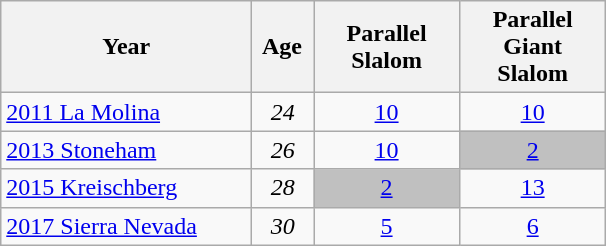<table class=wikitable style="text-align:center">
<tr>
<th style="width:160px;">Year</th>
<th> Age </th>
<th style="width:90px;">Parallel<br> Slalom </th>
<th style="width:90px;">Parallel<br>Giant Slalom</th>
</tr>
<tr>
<td align=left> <a href='#'>2011 La Molina</a></td>
<td><em>24</em></td>
<td><a href='#'>10</a></td>
<td><a href='#'>10</a></td>
</tr>
<tr>
<td align=left> <a href='#'>2013 Stoneham</a></td>
<td><em>26</em></td>
<td><a href='#'>10</a></td>
<td bgcolor="silver"><a href='#'>2</a></td>
</tr>
<tr>
<td align=left> <a href='#'>2015 Kreischberg</a></td>
<td><em>28</em></td>
<td bgcolor="silver"><a href='#'>2</a></td>
<td><a href='#'>13</a></td>
</tr>
<tr>
<td align=left> <a href='#'>2017 Sierra Nevada</a></td>
<td><em>30</em></td>
<td><a href='#'>5</a></td>
<td><a href='#'>6</a></td>
</tr>
</table>
